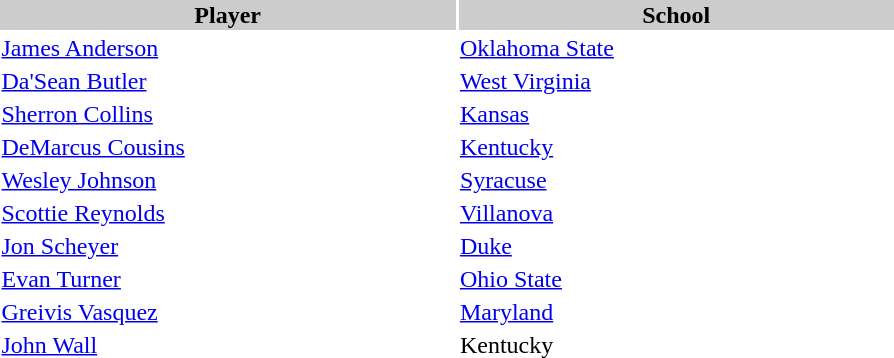<table style="width:600px" "border:'1' 'solid' 'gray' ">
<tr>
<th style="background:#CCCCCC;width:23%">Player</th>
<th style="background:#CCCCCC;width:22%">School</th>
</tr>
<tr>
<td><a href='#'>James Anderson</a></td>
<td><a href='#'>Oklahoma State</a></td>
</tr>
<tr>
<td><a href='#'>Da'Sean Butler</a></td>
<td><a href='#'>West Virginia</a></td>
</tr>
<tr>
<td><a href='#'>Sherron Collins</a></td>
<td><a href='#'>Kansas</a></td>
</tr>
<tr>
<td><a href='#'>DeMarcus Cousins</a></td>
<td><a href='#'>Kentucky</a></td>
</tr>
<tr>
<td><a href='#'>Wesley Johnson</a></td>
<td><a href='#'>Syracuse</a></td>
</tr>
<tr>
<td><a href='#'>Scottie Reynolds</a></td>
<td><a href='#'>Villanova</a></td>
</tr>
<tr>
<td><a href='#'>Jon Scheyer</a></td>
<td><a href='#'>Duke</a></td>
</tr>
<tr>
<td><a href='#'>Evan Turner</a></td>
<td><a href='#'>Ohio State</a></td>
</tr>
<tr>
<td><a href='#'>Greivis Vasquez</a></td>
<td><a href='#'>Maryland</a></td>
</tr>
<tr>
<td><a href='#'>John Wall</a></td>
<td>Kentucky</td>
</tr>
</table>
